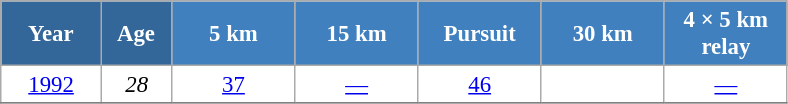<table class="wikitable" style="font-size:95%; text-align:center; border:grey solid 1px; border-collapse:collapse; background:#ffffff;">
<tr>
<th style="background-color:#369; color:white; width:60px;"> Year </th>
<th style="background-color:#369; color:white; width:40px;"> Age </th>
<th style="background-color:#4180be; color:white; width:75px;"> 5 km </th>
<th style="background-color:#4180be; color:white; width:75px;"> 15 km </th>
<th style="background-color:#4180be; color:white; width:75px;"> Pursuit </th>
<th style="background-color:#4180be; color:white; width:75px;"> 30 km </th>
<th style="background-color:#4180be; color:white; width:75px;"> 4 × 5 km <br> relay </th>
</tr>
<tr>
<td><a href='#'>1992</a></td>
<td><em>28</em></td>
<td><a href='#'>37</a></td>
<td><a href='#'>—</a></td>
<td><a href='#'>46</a></td>
<td><a href='#'></a></td>
<td><a href='#'>—</a></td>
</tr>
<tr>
</tr>
</table>
